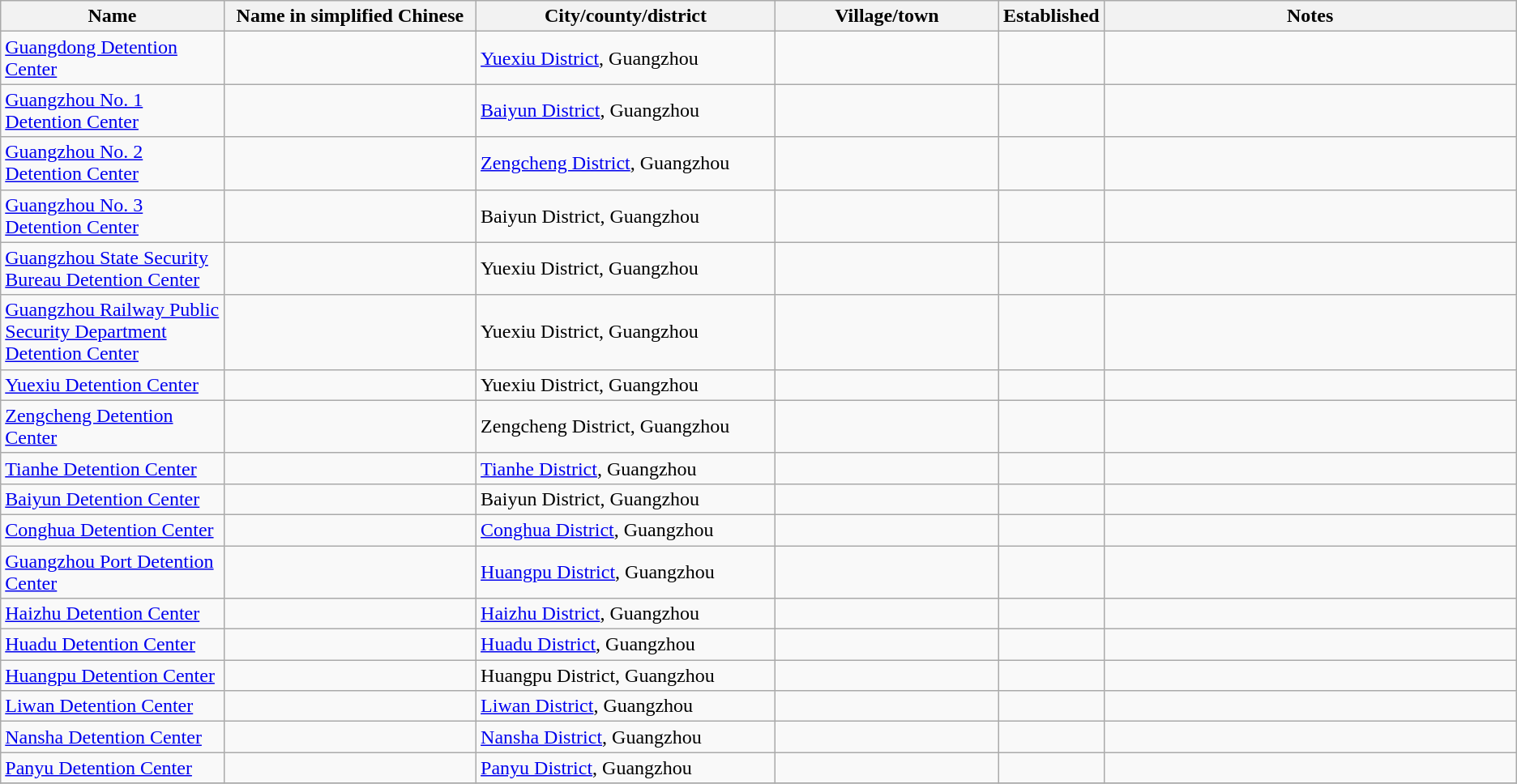<table class="wikitable">
<tr>
<th width=15%>Name</th>
<th width=17%>Name in simplified Chinese</th>
<th width=20%>City/county/district</th>
<th width=15%>Village/town</th>
<th width=5%>Established</th>
<th width=28%>Notes</th>
</tr>
<tr>
<td><a href='#'>Guangdong Detention Center</a></td>
<td></td>
<td><a href='#'>Yuexiu District</a>, Guangzhou</td>
<td></td>
<td></td>
<td></td>
</tr>
<tr>
<td><a href='#'>Guangzhou No. 1 Detention Center</a></td>
<td></td>
<td><a href='#'>Baiyun District</a>, Guangzhou</td>
<td></td>
<td></td>
<td></td>
</tr>
<tr>
<td><a href='#'>Guangzhou No. 2 Detention Center</a></td>
<td></td>
<td><a href='#'>Zengcheng District</a>, Guangzhou</td>
<td></td>
<td></td>
<td></td>
</tr>
<tr>
<td><a href='#'>Guangzhou No. 3 Detention Center</a></td>
<td></td>
<td>Baiyun District, Guangzhou</td>
<td></td>
<td></td>
<td></td>
</tr>
<tr>
<td><a href='#'>Guangzhou State Security Bureau Detention Center</a></td>
<td></td>
<td>Yuexiu District, Guangzhou</td>
<td></td>
<td></td>
<td></td>
</tr>
<tr |->
<td><a href='#'>Guangzhou Railway Public Security Department Detention Center</a></td>
<td></td>
<td>Yuexiu District, Guangzhou</td>
<td></td>
<td></td>
<td></td>
</tr>
<tr>
<td><a href='#'>Yuexiu Detention Center</a></td>
<td></td>
<td>Yuexiu District, Guangzhou</td>
<td></td>
<td></td>
<td></td>
</tr>
<tr>
<td><a href='#'>Zengcheng Detention Center</a></td>
<td></td>
<td>Zengcheng District, Guangzhou</td>
<td></td>
<td></td>
<td></td>
</tr>
<tr>
<td><a href='#'>Tianhe Detention Center</a></td>
<td></td>
<td><a href='#'>Tianhe District</a>, Guangzhou</td>
<td></td>
<td></td>
<td></td>
</tr>
<tr>
<td><a href='#'>Baiyun Detention Center</a></td>
<td></td>
<td>Baiyun District, Guangzhou</td>
<td></td>
<td></td>
<td></td>
</tr>
<tr>
<td><a href='#'>Conghua Detention Center</a></td>
<td></td>
<td><a href='#'>Conghua District</a>, Guangzhou</td>
<td></td>
<td></td>
<td></td>
</tr>
<tr>
<td><a href='#'>Guangzhou Port Detention Center</a></td>
<td></td>
<td><a href='#'>Huangpu District</a>, Guangzhou</td>
<td></td>
<td></td>
<td></td>
</tr>
<tr>
<td><a href='#'>Haizhu Detention Center</a></td>
<td></td>
<td><a href='#'>Haizhu District</a>, Guangzhou</td>
<td></td>
<td></td>
<td></td>
</tr>
<tr>
<td><a href='#'>Huadu Detention Center</a></td>
<td></td>
<td><a href='#'>Huadu District</a>, Guangzhou</td>
<td></td>
<td></td>
<td></td>
</tr>
<tr>
<td><a href='#'>Huangpu Detention Center</a></td>
<td></td>
<td>Huangpu District, Guangzhou</td>
<td></td>
<td></td>
<td></td>
</tr>
<tr>
<td><a href='#'>Liwan Detention Center</a></td>
<td></td>
<td><a href='#'>Liwan District</a>, Guangzhou</td>
<td></td>
<td></td>
<td></td>
</tr>
<tr>
<td><a href='#'>Nansha Detention Center</a></td>
<td></td>
<td><a href='#'>Nansha District</a>, Guangzhou</td>
<td></td>
<td></td>
<td></td>
</tr>
<tr>
<td><a href='#'>Panyu Detention Center</a></td>
<td></td>
<td><a href='#'>Panyu District</a>, Guangzhou</td>
<td></td>
<td></td>
<td></td>
</tr>
<tr>
</tr>
</table>
